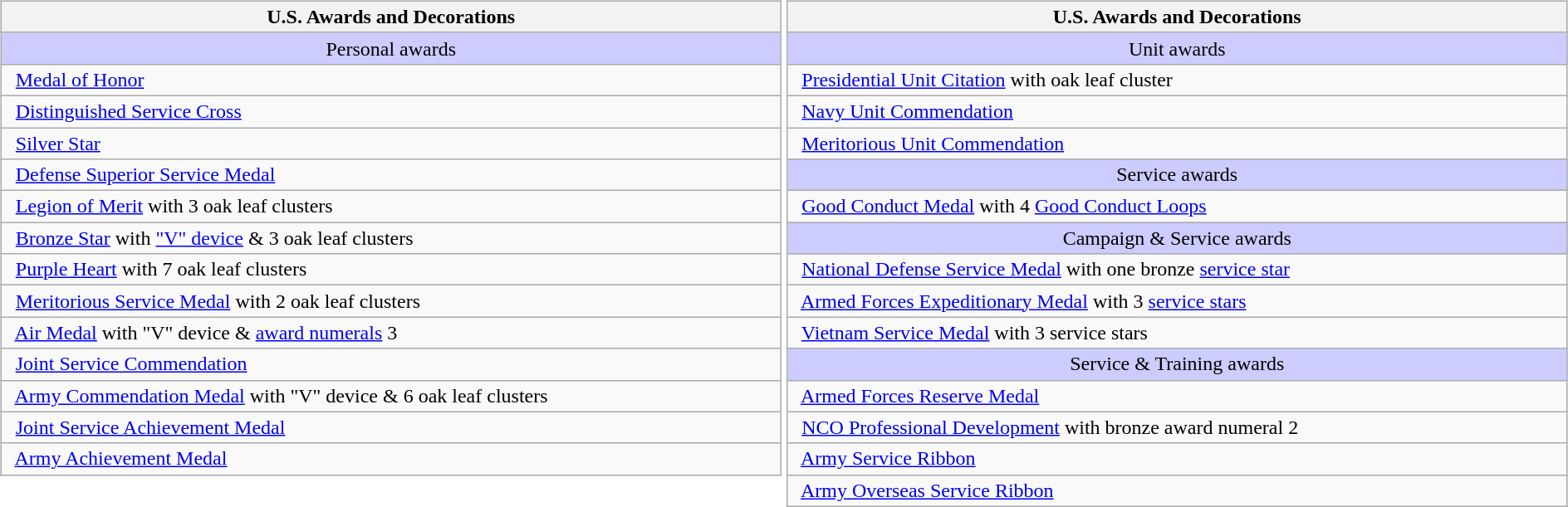<table width="100%">
<tr>
<td valign="top" width="50%"><br><table class="wikitable" width="100%">
<tr>
<th>U.S. Awards and Decorations</th>
</tr>
<tr style="background:#ccccff;" align=center>
<td>Personal awards</td>
</tr>
<tr>
<td>  <a href='#'>Medal of Honor</a></td>
</tr>
<tr>
<td>  <a href='#'>Distinguished Service Cross</a></td>
</tr>
<tr>
<td>  <a href='#'>Silver Star</a></td>
</tr>
<tr>
<td>  <a href='#'>Defense Superior Service Medal</a></td>
</tr>
<tr>
<td>  <a href='#'>Legion of Merit</a> with 3 oak leaf clusters</td>
</tr>
<tr>
<td>  <a href='#'>Bronze Star</a> with <a href='#'>"V" device</a> & 3 oak leaf clusters</td>
</tr>
<tr>
<td>  <a href='#'>Purple Heart</a> with 7 oak leaf clusters</td>
</tr>
<tr>
<td>  <a href='#'>Meritorious Service Medal</a> with 2 oak leaf clusters</td>
</tr>
<tr>
<td><span></span><span></span>  <a href='#'>Air Medal</a> with "V" device & <a href='#'>award numerals</a> 3</td>
</tr>
<tr>
<td>  <a href='#'>Joint Service Commendation</a></td>
</tr>
<tr>
<td>  <a href='#'>Army Commendation Medal</a> with "V" device & 6 oak leaf clusters</td>
</tr>
<tr>
<td>  <a href='#'>Joint Service Achievement Medal</a></td>
</tr>
<tr>
<td>  <a href='#'>Army Achievement Medal</a></td>
</tr>
</table>
</td>
<td valign="top" width="50%"><br><table class="wikitable" width="100%">
<tr>
<th>U.S. Awards and Decorations</th>
</tr>
<tr style="background:#ccccff;" align=center>
<td>Unit awards</td>
</tr>
<tr>
<td>  <a href='#'>Presidential Unit Citation</a> with oak leaf cluster</td>
</tr>
<tr>
<td>  <a href='#'>Navy Unit Commendation</a></td>
</tr>
<tr>
<td>  <a href='#'>Meritorious Unit Commendation</a></td>
</tr>
<tr style="background:#ccccff;" align=center>
<td>Service awards</td>
</tr>
<tr>
<td>  <a href='#'>Good Conduct Medal</a> with 4 <a href='#'>Good Conduct Loops</a></td>
</tr>
<tr style="background:#ccccff;" align=center>
<td>Campaign & Service awards</td>
</tr>
<tr>
<td>  <a href='#'>National Defense Service Medal</a> with one bronze <a href='#'>service star</a></td>
</tr>
<tr>
<td>  <a href='#'>Armed Forces Expeditionary Medal</a> with 3 <a href='#'>service stars</a></td>
</tr>
<tr>
<td>  <a href='#'>Vietnam Service Medal</a> with 3 service stars</td>
</tr>
<tr style="background:#ccccff;" align=center>
<td>Service & Training awards</td>
</tr>
<tr>
<td>  <a href='#'>Armed Forces Reserve Medal</a></td>
</tr>
<tr>
<td><span></span>  <a href='#'>NCO Professional Development</a> with bronze award numeral 2</td>
</tr>
<tr>
<td>  <a href='#'>Army Service Ribbon</a></td>
</tr>
<tr>
<td>  <a href='#'>Army Overseas Service Ribbon</a></td>
</tr>
</table>
</td>
</tr>
</table>
